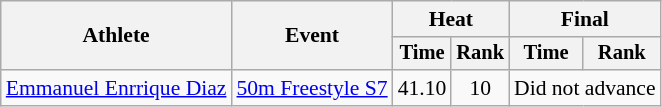<table class=wikitable style="font-size:90%">
<tr>
<th rowspan="2">Athlete</th>
<th rowspan="2">Event</th>
<th colspan="2">Heat</th>
<th colspan="2">Final</th>
</tr>
<tr style="font-size:95%">
<th>Time</th>
<th>Rank</th>
<th>Time</th>
<th>Rank</th>
</tr>
<tr align=center>
<td align=left><a href='#'>Emmanuel Enrrique Diaz</a></td>
<td align=left><a href='#'>50m Freestyle S7</a></td>
<td>41.10</td>
<td>10</td>
<td colspan="2">Did not advance</td>
</tr>
</table>
